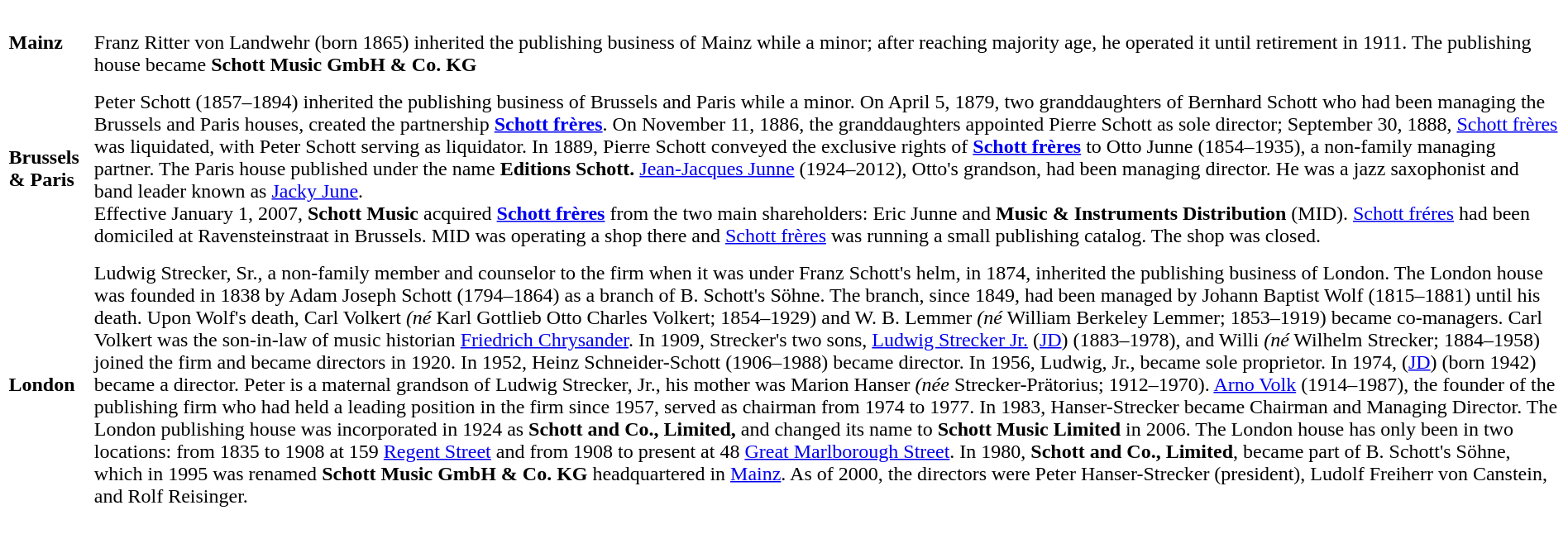<table valign="top"; border="0" cellpadding="5" style="color: black; background-color: #FFFFFF;">
<tr valign="middle">
<td width="5%" style="text-align:left"><strong>Mainz</strong></td>
<td width="95%" style="text-align:left"><br>Franz Ritter von Landwehr (born 1865) inherited the publishing business of Mainz while a minor; after reaching majority age, he operated it until retirement in 1911. The publishing house became <strong>Schott Music GmbH & Co. KG</strong></td>
</tr>
<tr valign="middle">
<td width="5%" style="text-align:left"><strong>Brussels</strong><br><strong>& Paris</strong></td>
<td width="95%" style="text-align:left">Peter Schott (1857–1894) inherited the publishing business of Brussels and Paris while a minor.  On April 5, 1879, two granddaughters of Bernhard Schott who had been managing the Brussels and Paris houses, created the partnership <strong><a href='#'>Schott frères</a></strong>.  On November 11, 1886, the granddaughters appointed Pierre Schott as sole director;  September 30, 1888, <a href='#'>Schott frères</a> was liquidated, with Peter Schott serving as liquidator.  In 1889, Pierre Schott conveyed the exclusive rights of <strong><a href='#'>Schott frères</a></strong> to Otto Junne (1854–1935), a non-family managing partner.  The Paris house published under the name <strong>Editions Schott.</strong> <a href='#'>Jean-Jacques Junne</a> (1924–2012), Otto's grandson, had been managing director.  He was a jazz saxophonist and band leader known as <a href='#'>Jacky June</a>.<br>Effective January 1, 2007, <strong>Schott Music</strong> acquired <strong><a href='#'>Schott frères</a></strong> from the two main shareholders: Eric Junne and <strong>Music & Instruments Distribution</strong> (MID).  <a href='#'>Schott fréres</a> had been domiciled at Ravensteinstraat in Brussels.  MID was operating a shop there and <a href='#'>Schott frères</a> was running a small publishing catalog. The shop was closed.</td>
</tr>
<tr valign="middle">
<td width="5%" style="text-align:left"><strong>London</strong></td>
<td width="95%" style="text-align:left">Ludwig Strecker, Sr., a non-family member and counselor to the firm when it was under Franz Schott's helm, in 1874, inherited the publishing business of London. The London house was founded in 1838 by Adam Joseph Schott (1794–1864) as a branch of B. Schott's Söhne.  The branch, since 1849, had been managed by Johann Baptist Wolf (1815–1881) until his death. Upon Wolf's death, Carl Volkert <em>(né</em> Karl Gottlieb Otto Charles Volkert; 1854–1929) and W. B. Lemmer <em>(né</em> William Berkeley Lemmer; 1853–1919) became co-managers. Carl Volkert was the son-in-law of music historian <a href='#'>Friedrich Chrysander</a>.  In 1909, Strecker's two sons, <a href='#'>Ludwig Strecker Jr.</a> (<a href='#'>JD</a>) (1883–1978), and Willi <em>(né</em> Wilhelm Strecker; 1884–1958) joined the firm and became directors in 1920. In 1952, Heinz Schneider-Schott (1906–1988) became director.  In 1956, Ludwig, Jr., became sole proprietor.  In 1974,  (<a href='#'>JD</a>) (born 1942) became a director.  Peter is a maternal grandson of Ludwig Strecker, Jr., his mother was Marion Hanser <em>(née</em> Strecker-Prätorius; 1912–1970). <a href='#'>Arno Volk</a> (1914–1987), the founder of the publishing firm  who had held a leading position in the firm since 1957, served as chairman from 1974 to 1977. In 1983, Hanser-Strecker became Chairman and Managing Director.  The London publishing house was incorporated in 1924 as <strong>Schott and Co., Limited,</strong> and changed its name to <strong>Schott Music Limited</strong> in 2006.  The London house has only been in two locations: from 1835 to 1908 at 159 <a href='#'>Regent Street</a> and from 1908 to present at 48 <a href='#'>Great Marlborough Street</a>.  In 1980, <strong>Schott and Co., Limited</strong>, became part of B. Schott's Söhne, which in 1995 was renamed <strong>Schott Music GmbH & Co. KG</strong> headquartered in <a href='#'>Mainz</a>.  As of 2000, the directors were Peter Hanser-Strecker (president), Ludolf Freiherr von Canstein, and Rolf Reisinger.</td>
</tr>
<tr valign="top">
<td width="5%" style="text-align:left"></td>
<td width="95%" style="text-align:left"><br></td>
</tr>
</table>
